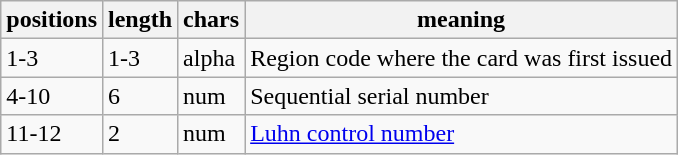<table class="wikitable">
<tr>
<th>positions</th>
<th>length</th>
<th>chars</th>
<th>meaning</th>
</tr>
<tr>
<td>1-3</td>
<td>1-3</td>
<td>alpha</td>
<td>Region code where the card was first issued</td>
</tr>
<tr>
<td>4-10</td>
<td>6</td>
<td>num</td>
<td>Sequential serial number</td>
</tr>
<tr>
<td>11-12</td>
<td>2</td>
<td>num</td>
<td><a href='#'>Luhn control number</a></td>
</tr>
</table>
